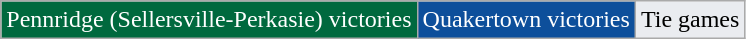<table class=wikitable>
<tr>
<td style="background: #00693E; color: #FFFFFF;">Pennridge (Sellersville-Perkasie) victories</td>
<td style="background: #0D4F9B; color: #FFFFFF;">Quakertown victories</td>
<td style="background: #EAECF0; color: #000000;">Tie games</td>
</tr>
</table>
